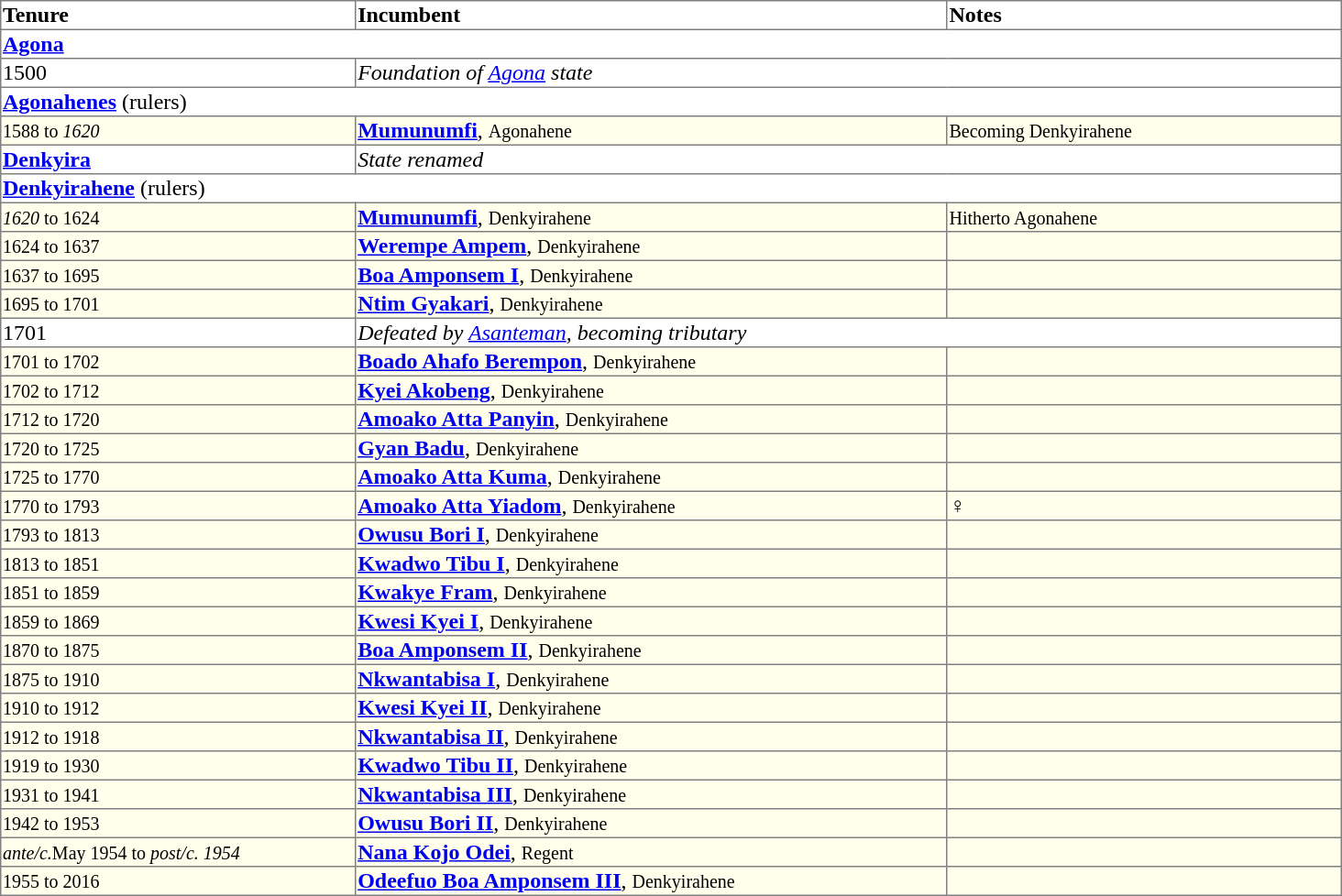<table border=1 style="border-collapse: collapse">
<tr align=left>
<th width="18%">Tenure</th>
<th width="30%">Incumbent</th>
<th width="20%">Notes</th>
</tr>
<tr valign=top>
<td colspan="3"><strong><a href='#'>Agona</a></strong></td>
</tr>
<tr valign=top>
<td>1500</td>
<td colspan="2"><em>Foundation of <a href='#'>Agona</a> state</em></td>
</tr>
<tr valign=top>
<td colspan="3"><strong><a href='#'>Agonahenes</a></strong> (rulers)</td>
</tr>
<tr valign=top bgcolor="#ffffec">
<td><small>1588 to <em>1620</em></small></td>
<td><strong><a href='#'>Mumunumfi</a></strong>, <small>Agonahene</small></td>
<td><small>Becoming Denkyirahene</small></td>
</tr>
<tr valign=top>
<td><strong><a href='#'>Denkyira</a></strong></td>
<td colspan="2"><em>State renamed</em></td>
</tr>
<tr valign=top>
<td colspan="3"><strong><a href='#'>Denkyirahene</a></strong> (rulers)</td>
</tr>
<tr valign=top bgcolor="#ffffec">
<td><small><em>1620</em> to 1624</small></td>
<td><strong><a href='#'>Mumunumfi</a></strong>, <small>Denkyirahene</small></td>
<td><small>Hitherto Agonahene</small></td>
</tr>
<tr valign=top bgcolor="#ffffec">
<td><small>1624 to 1637</small></td>
<td><strong><a href='#'>Werempe Ampem</a></strong>, <small>Denkyirahene</small></td>
<td></td>
</tr>
<tr valign=top bgcolor="#ffffec">
<td><small>1637 to 1695</small></td>
<td><strong><a href='#'>Boa Amponsem I</a></strong>, <small>Denkyirahene</small></td>
<td></td>
</tr>
<tr valign=top bgcolor="#ffffec">
<td><small>1695 to 1701</small></td>
<td><strong><a href='#'>Ntim Gyakari</a></strong>, <small>Denkyirahene</small></td>
<td></td>
</tr>
<tr valign=top>
<td>1701</td>
<td colspan="2"><em>Defeated by <a href='#'>Asanteman</a>, becoming tributary</em></td>
</tr>
<tr valign=top bgcolor="#ffffec">
<td><small>1701 to 1702</small></td>
<td><strong><a href='#'>Boado Ahafo Berempon</a></strong>, <small>Denkyirahene</small></td>
<td></td>
</tr>
<tr valign=top bgcolor="#ffffec">
<td><small>1702 to 1712</small></td>
<td><strong><a href='#'>Kyei Akobeng</a></strong>, <small>Denkyirahene</small></td>
<td></td>
</tr>
<tr valign=top bgcolor="#ffffec">
<td><small>1712 to 1720</small></td>
<td><strong><a href='#'>Amoako Atta Panyin</a></strong>, <small>Denkyirahene</small></td>
<td></td>
</tr>
<tr valign=top bgcolor="#ffffec">
<td><small>1720 to 1725</small></td>
<td><strong><a href='#'>Gyan Badu</a></strong>, <small>Denkyirahene</small></td>
<td></td>
</tr>
<tr valign=top bgcolor="#ffffec">
<td><small>1725 to 1770</small></td>
<td><strong><a href='#'>Amoako Atta Kuma</a></strong>, <small>Denkyirahene</small></td>
<td></td>
</tr>
<tr valign=top bgcolor="#ffffec">
<td><small>1770 to 1793</small></td>
<td><strong><a href='#'>Amoako Atta Yiadom</a></strong>, <small>Denkyirahene</small></td>
<td>♀</td>
</tr>
<tr valign=top bgcolor="#ffffec">
<td><small>1793 to 1813</small></td>
<td><strong><a href='#'>Owusu Bori I</a></strong>, <small>Denkyirahene</small></td>
<td></td>
</tr>
<tr valign=top bgcolor="#ffffec">
<td><small>1813 to 1851</small></td>
<td><strong><a href='#'>Kwadwo Tibu I</a></strong>, <small>Denkyirahene</small></td>
<td></td>
</tr>
<tr valign=top bgcolor="#ffffec">
<td><small>1851 to 1859</small></td>
<td><strong><a href='#'>Kwakye Fram</a></strong>, <small>Denkyirahene</small></td>
<td></td>
</tr>
<tr valign=top bgcolor="#ffffec">
<td><small>1859 to 1869</small></td>
<td><strong><a href='#'>Kwesi Kyei I</a></strong>, <small>Denkyirahene</small></td>
<td></td>
</tr>
<tr valign=top bgcolor="#ffffec">
<td><small>1870 to 1875</small></td>
<td><strong><a href='#'>Boa Amponsem II</a></strong>, <small>Denkyirahene</small></td>
<td></td>
</tr>
<tr valign=top bgcolor="#ffffec">
<td><small>1875 to 1910</small></td>
<td><strong><a href='#'>Nkwantabisa I</a></strong>, <small>Denkyirahene</small></td>
<td></td>
</tr>
<tr valign=top bgcolor="#ffffec">
<td><small>1910 to 1912</small></td>
<td><strong><a href='#'>Kwesi Kyei II</a></strong>, <small>Denkyirahene</small></td>
<td></td>
</tr>
<tr valign=top bgcolor="#ffffec">
<td><small>1912 to 1918</small></td>
<td><strong><a href='#'>Nkwantabisa II</a></strong>, <small>Denkyirahene</small></td>
<td></td>
</tr>
<tr valign=top bgcolor="#ffffec">
<td><small>1919 to 1930</small></td>
<td><strong><a href='#'>Kwadwo Tibu II</a></strong>, <small>Denkyirahene</small></td>
<td></td>
</tr>
<tr valign=top bgcolor="#ffffec">
<td><small>1931 to 1941</small></td>
<td><strong><a href='#'>Nkwantabisa III</a></strong>, <small>Denkyirahene</small></td>
<td></td>
</tr>
<tr valign=top bgcolor="#ffffec">
<td><small>1942 to 1953</small></td>
<td><strong><a href='#'>Owusu Bori II</a></strong>, <small>Denkyirahene</small></td>
<td></td>
</tr>
<tr valign=top bgcolor="#ffffec">
<td><small><em>ante/c.</em>May 1954 to <em>post/c. 1954</em> </small></td>
<td><strong><a href='#'>Nana Kojo Odei</a></strong>,  <small>Regent</small></td>
<td></td>
</tr>
<tr valign=top bgcolor="#ffffec">
<td><small>1955 to 2016</small></td>
<td><strong><a href='#'>Odeefuo Boa Amponsem III</a></strong>, <small>Denkyirahene</small></td>
<td></td>
</tr>
</table>
